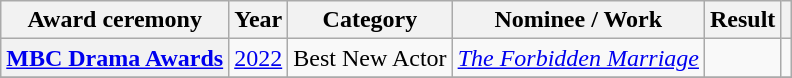<table class="wikitable plainrowheaders sortable">
<tr>
<th scope="col">Award ceremony</th>
<th scope="col">Year</th>
<th scope="col">Category</th>
<th scope="col">Nominee / Work</th>
<th scope="col">Result</th>
<th scope="col" class="unsortable"></th>
</tr>
<tr>
<th scope="row"><a href='#'>MBC Drama Awards</a></th>
<td style="text-align:center"><a href='#'>2022</a></td>
<td>Best New Actor</td>
<td><em><a href='#'>The Forbidden Marriage</a></em></td>
<td></td>
<td style="text-align:center"></td>
</tr>
<tr>
</tr>
</table>
